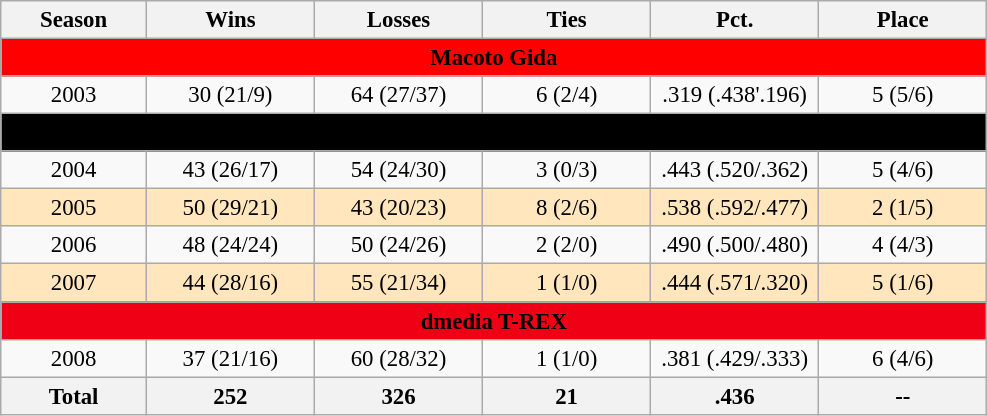<table class=wikitable style="text-align:left; font-size:95%">
<tr>
<th width = "90">Season</th>
<th width = "105">Wins</th>
<th width = "105">Losses</th>
<th width = "105">Ties</th>
<th width = "105">Pct.</th>
<th width = "105">Place</th>
</tr>
<tr bgcolor = "FF0000">
<td colspan = 6 align="center"><span><strong>Macoto Gida</strong></span></td>
</tr>
<tr bgcolor = "">
<td align="center">2003</td>
<td align="center">30 (21/9)</td>
<td align="center">64 (27/37)</td>
<td align="center">6 (2/4)</td>
<td align="center">.319 (.438'.196)</td>
<td align="center">5 (5/6)</td>
</tr>
<tr bgcolor = "000000">
<td colspan = 6 align="center"><span><strong>Macoto Cobras</strong></span></td>
</tr>
<tr bgcolor = "">
<td align="center">2004</td>
<td align="center">43 (26/17)</td>
<td align="center">54 (24/30)</td>
<td align="center">3 (0/3)</td>
<td align="center">.443 (.520/.362)</td>
<td align="center">5 (4/6)</td>
</tr>
<tr bgcolor = "FFE6BD">
<td align="center">2005</td>
<td align="center">50 (29/21)</td>
<td align="center">43 (20/23)</td>
<td align="center">8 (2/6)</td>
<td align="center">.538 (.592/.477)</td>
<td align="center">2 (1/5)</td>
</tr>
<tr bgcolor = "">
<td align="center">2006</td>
<td align="center">48 (24/24)</td>
<td align="center">50 (24/26)</td>
<td align="center">2 (2/0)</td>
<td align="center">.490 (.500/.480)</td>
<td align="center">4 (4/3)</td>
</tr>
<tr bgcolor = "FFE6BD">
<td align="center">2007</td>
<td align="center">44 (28/16)</td>
<td align="center">55 (21/34)</td>
<td align="center">1 (1/0)</td>
<td align="center">.444 (.571/.320)</td>
<td align="center">5 (1/6)</td>
</tr>
<tr bgcolor = "f00014">
<td colspan = 6 align="center"><span><strong>dmedia T-REX</strong></span></td>
</tr>
<tr bgcolor="">
<td align="center">2008</td>
<td align="center">37 (21/16)</td>
<td align="center">60 (28/32)</td>
<td align="center">1 (1/0)</td>
<td align="center">.381 (.429/.333)</td>
<td align="center">6 (4/6)</td>
</tr>
<tr>
<th>Total</th>
<th>252</th>
<th>326</th>
<th>21</th>
<th>.436</th>
<th>--</th>
</tr>
</table>
